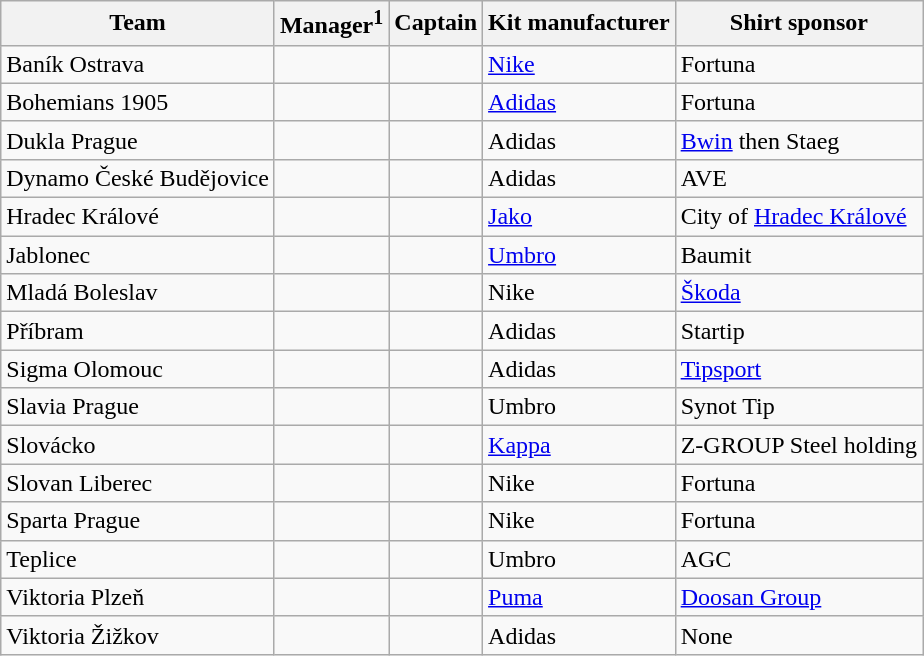<table class="wikitable sortable" style="text-align: left;">
<tr>
<th>Team</th>
<th>Manager<sup>1</sup></th>
<th>Captain</th>
<th>Kit manufacturer</th>
<th>Shirt sponsor</th>
</tr>
<tr>
<td>Baník Ostrava</td>
<td> </td>
<td> </td>
<td><a href='#'>Nike</a></td>
<td>Fortuna</td>
</tr>
<tr>
<td>Bohemians 1905</td>
<td> </td>
<td> </td>
<td><a href='#'>Adidas</a></td>
<td>Fortuna</td>
</tr>
<tr>
<td>Dukla Prague</td>
<td> </td>
<td> </td>
<td>Adidas</td>
<td><a href='#'>Bwin</a> then Staeg</td>
</tr>
<tr>
<td>Dynamo České Budějovice</td>
<td> </td>
<td> </td>
<td>Adidas</td>
<td>AVE</td>
</tr>
<tr>
<td>Hradec Králové</td>
<td> </td>
<td> </td>
<td><a href='#'>Jako</a></td>
<td>City of <a href='#'>Hradec Králové</a></td>
</tr>
<tr>
<td>Jablonec</td>
<td> </td>
<td> </td>
<td><a href='#'>Umbro</a></td>
<td>Baumit</td>
</tr>
<tr>
<td>Mladá Boleslav</td>
<td> </td>
<td> </td>
<td>Nike</td>
<td><a href='#'>Škoda</a></td>
</tr>
<tr>
<td>Příbram</td>
<td> </td>
<td> </td>
<td>Adidas</td>
<td>Startip</td>
</tr>
<tr>
<td>Sigma Olomouc</td>
<td> </td>
<td> </td>
<td>Adidas</td>
<td><a href='#'>Tipsport</a></td>
</tr>
<tr>
<td>Slavia Prague</td>
<td> </td>
<td> </td>
<td>Umbro</td>
<td>Synot Tip</td>
</tr>
<tr>
<td>Slovácko</td>
<td> </td>
<td> </td>
<td><a href='#'>Kappa</a></td>
<td>Z-GROUP Steel holding</td>
</tr>
<tr>
<td>Slovan Liberec</td>
<td> </td>
<td> </td>
<td>Nike</td>
<td>Fortuna</td>
</tr>
<tr>
<td>Sparta Prague</td>
<td> </td>
<td> </td>
<td>Nike</td>
<td>Fortuna</td>
</tr>
<tr>
<td>Teplice</td>
<td> </td>
<td> </td>
<td>Umbro</td>
<td>AGC</td>
</tr>
<tr>
<td>Viktoria Plzeň</td>
<td> </td>
<td> </td>
<td><a href='#'>Puma</a></td>
<td><a href='#'>Doosan Group</a></td>
</tr>
<tr>
<td>Viktoria Žižkov</td>
<td> </td>
<td> </td>
<td>Adidas</td>
<td>None</td>
</tr>
</table>
